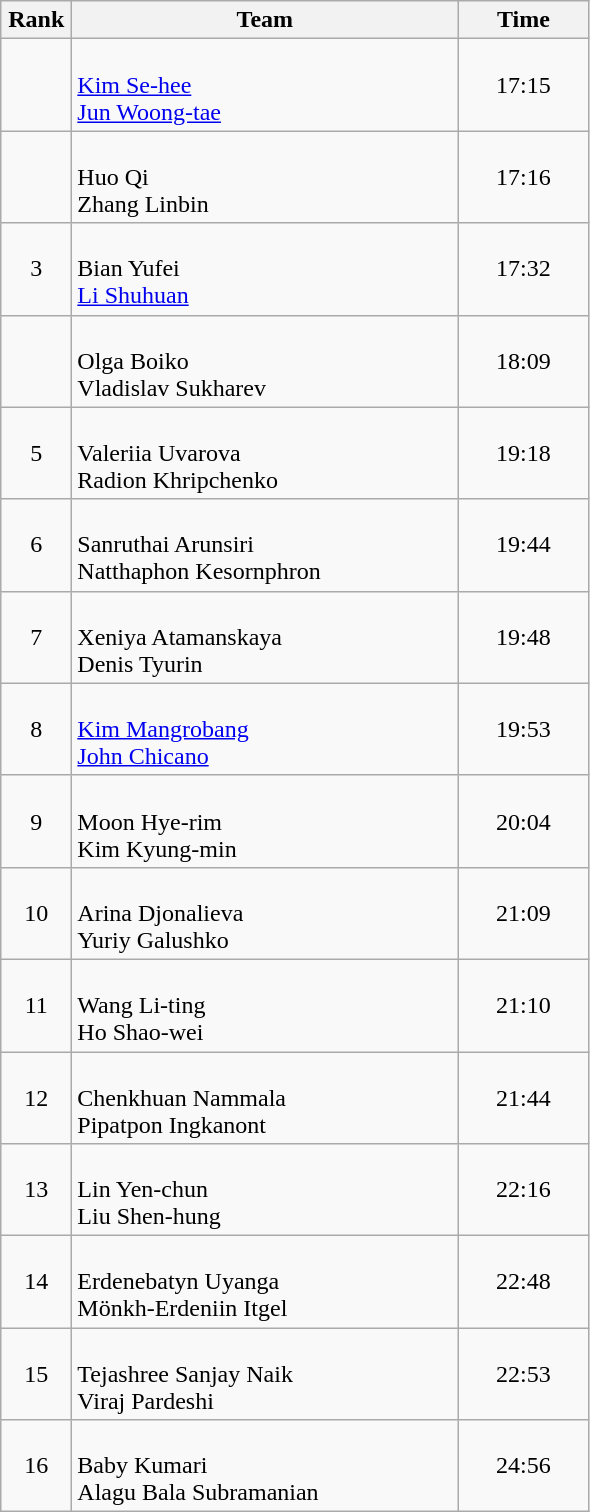<table class=wikitable style="text-align:center">
<tr>
<th width=40>Rank</th>
<th width=250>Team</th>
<th width=80>Time</th>
</tr>
<tr>
<td></td>
<td align=left><br><a href='#'>Kim Se-hee</a><br><a href='#'>Jun Woong-tae</a></td>
<td>17:15</td>
</tr>
<tr>
<td></td>
<td align=left><br>Huo Qi<br>Zhang Linbin</td>
<td>17:16</td>
</tr>
<tr>
<td>3</td>
<td align=left><br>Bian Yufei<br><a href='#'>Li Shuhuan</a></td>
<td>17:32</td>
</tr>
<tr>
<td></td>
<td align=left><br>Olga Boiko<br>Vladislav Sukharev</td>
<td>18:09</td>
</tr>
<tr>
<td>5</td>
<td align=left><br>Valeriia Uvarova<br>Radion Khripchenko</td>
<td>19:18</td>
</tr>
<tr>
<td>6</td>
<td align=left><br>Sanruthai Arunsiri<br>Natthaphon Kesornphron</td>
<td>19:44</td>
</tr>
<tr>
<td>7</td>
<td align=left><br>Xeniya Atamanskaya<br>Denis Tyurin</td>
<td>19:48</td>
</tr>
<tr>
<td>8</td>
<td align=left><br><a href='#'>Kim Mangrobang</a><br><a href='#'>John Chicano</a></td>
<td>19:53</td>
</tr>
<tr>
<td>9</td>
<td align=left><br>Moon Hye-rim<br>Kim Kyung-min</td>
<td>20:04</td>
</tr>
<tr>
<td>10</td>
<td align=left><br>Arina Djonalieva<br>Yuriy Galushko</td>
<td>21:09</td>
</tr>
<tr>
<td>11</td>
<td align=left><br>Wang Li-ting<br>Ho Shao-wei</td>
<td>21:10</td>
</tr>
<tr>
<td>12</td>
<td align=left><br>Chenkhuan Nammala<br>Pipatpon Ingkanont</td>
<td>21:44</td>
</tr>
<tr>
<td>13</td>
<td align=left><br>Lin Yen-chun<br>Liu Shen-hung</td>
<td>22:16</td>
</tr>
<tr>
<td>14</td>
<td align=left><br>Erdenebatyn Uyanga<br>Mönkh-Erdeniin Itgel</td>
<td>22:48</td>
</tr>
<tr>
<td>15</td>
<td align=left><br>Tejashree Sanjay Naik<br>Viraj Pardeshi</td>
<td>22:53</td>
</tr>
<tr>
<td>16</td>
<td align=left><br>Baby Kumari<br>Alagu Bala Subramanian</td>
<td>24:56</td>
</tr>
</table>
